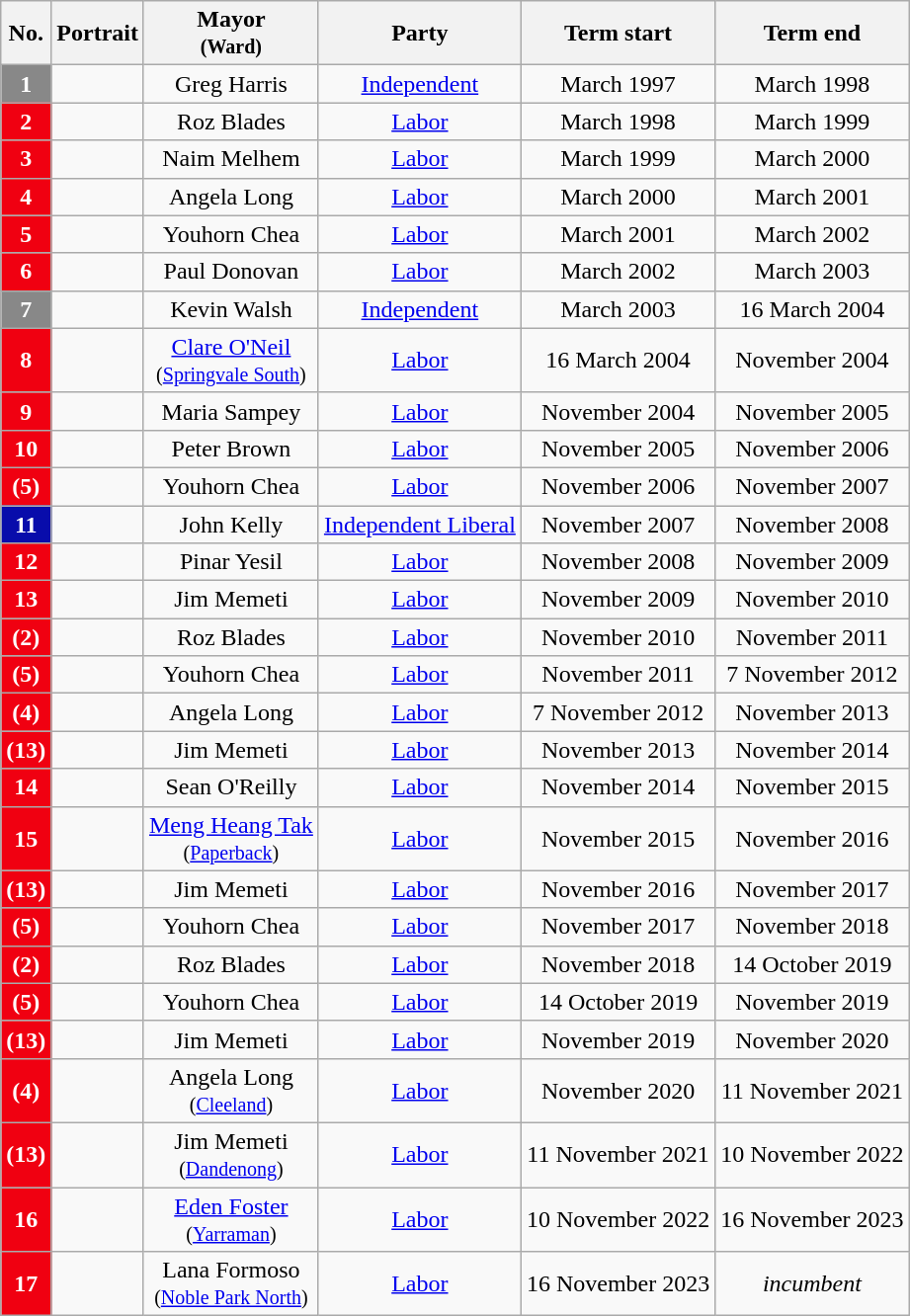<table class="wikitable">
<tr>
<th>No.</th>
<th>Portrait</th>
<th>Mayor <br> <small> (Ward) </small></th>
<th>Party</th>
<th>Term start</th>
<th>Term end</th>
</tr>
<tr>
<th style="background:#888888; color:white">1</th>
<td align="center"></td>
<td align="center">Greg Harris</td>
<td align="center"><a href='#'>Independent</a></td>
<td align="center">March 1997</td>
<td align="center">March 1998</td>
</tr>
<tr>
<th style="background:#F00011; color:white">2</th>
<td align="center"></td>
<td align="center">Roz Blades</td>
<td align="center"><a href='#'>Labor</a></td>
<td align="center">March 1998</td>
<td align="center">March 1999</td>
</tr>
<tr>
<th style="background:#F00011; color:white">3</th>
<td align="center"></td>
<td align="center">Naim Melhem</td>
<td align="center"><a href='#'>Labor</a></td>
<td align="center">March 1999</td>
<td align="center">March 2000</td>
</tr>
<tr>
<th style="background:#F00011; color:white">4</th>
<td align="center"></td>
<td align="center">Angela Long</td>
<td align="center"><a href='#'>Labor</a></td>
<td align="center">March 2000</td>
<td align="center">March 2001</td>
</tr>
<tr>
<th style="background:#F00011; color:white">5</th>
<td align="center"></td>
<td align="center">Youhorn Chea</td>
<td align="center"><a href='#'>Labor</a></td>
<td align="center">March 2001</td>
<td align="center">March 2002</td>
</tr>
<tr>
<th style="background:#F00011; color:white">6</th>
<td align="center"></td>
<td align="center">Paul Donovan</td>
<td align="center"><a href='#'>Labor</a></td>
<td align="center">March 2002</td>
<td align="center">March 2003</td>
</tr>
<tr>
<th style="background:#888888; color:white">7</th>
<td align="center"></td>
<td align="center">Kevin Walsh</td>
<td align="center"><a href='#'>Independent</a></td>
<td align="center">March 2003</td>
<td align="center">16 March 2004</td>
</tr>
<tr>
<th style="background:#F00011; color:white">8</th>
<td align="center"></td>
<td align="center"><a href='#'>Clare O'Neil</a> <br> <small> (<a href='#'>Springvale South</a>) </small></td>
<td align="center"><a href='#'>Labor</a></td>
<td align="center">16 March 2004</td>
<td align="center">November 2004</td>
</tr>
<tr>
<th style="background:#F00011; color:white">9</th>
<td align="center"></td>
<td align="center">Maria Sampey</td>
<td align="center"><a href='#'>Labor</a></td>
<td align="center">November 2004</td>
<td align="center">November 2005</td>
</tr>
<tr>
<th style="background:#F00011; color:white">10</th>
<td align="center"></td>
<td align="center">Peter Brown</td>
<td align="center"><a href='#'>Labor</a></td>
<td align="center">November 2005</td>
<td align="center">November 2006</td>
</tr>
<tr>
<th style="background:#F00011; color:white">(5)</th>
<td align="center"></td>
<td align="center">Youhorn Chea</td>
<td align="center"><a href='#'>Labor</a></td>
<td align="center">November 2006</td>
<td align="center">November 2007</td>
</tr>
<tr>
<th style="background:#080CAB; color:white">11</th>
<td align="center"></td>
<td align="center">John Kelly</td>
<td align="center"><a href='#'>Independent Liberal</a></td>
<td align="center">November 2007</td>
<td align="center">November 2008</td>
</tr>
<tr>
<th style="background:#F00011; color:white">12</th>
<td align="center"></td>
<td align="center">Pinar Yesil</td>
<td align="center"><a href='#'>Labor</a></td>
<td align="center">November 2008</td>
<td align="center">November 2009</td>
</tr>
<tr>
<th style="background:#F00011; color:white">13</th>
<td align="center"></td>
<td align="center">Jim Memeti</td>
<td align="center"><a href='#'>Labor</a></td>
<td align="center">November 2009</td>
<td align="center">November 2010</td>
</tr>
<tr>
<th style="background:#F00011; color:white">(2)</th>
<td align="center"></td>
<td align="center">Roz Blades</td>
<td align="center"><a href='#'>Labor</a></td>
<td align="center">November 2010</td>
<td align="center">November 2011</td>
</tr>
<tr>
<th style="background:#F00011; color:white">(5)</th>
<td align="center"></td>
<td align="center">Youhorn Chea</td>
<td align="center"><a href='#'>Labor</a></td>
<td align="center">November 2011</td>
<td align="center">7 November 2012</td>
</tr>
<tr>
<th style="background:#F00011; color:white">(4)</th>
<td align="center"></td>
<td align="center">Angela Long</td>
<td align="center"><a href='#'>Labor</a></td>
<td align="center">7 November 2012</td>
<td align="center">November 2013</td>
</tr>
<tr>
<th style="background:#F00011; color:white">(13)</th>
<td align="center"></td>
<td align="center">Jim Memeti</td>
<td align="center"><a href='#'>Labor</a></td>
<td align="center">November 2013</td>
<td align="center">November 2014</td>
</tr>
<tr>
<th style="background:#F00011; color:white">14</th>
<td align="center"></td>
<td align="center">Sean O'Reilly</td>
<td align="center"><a href='#'>Labor</a></td>
<td align="center">November 2014</td>
<td align="center">November 2015</td>
</tr>
<tr>
<th style="background:#F00011; color:white">15</th>
<td align="center"></td>
<td align="center"><a href='#'>Meng Heang Tak</a> <br> <small> (<a href='#'>Paperback</a>) </small></td>
<td align="center"><a href='#'>Labor</a></td>
<td align="center">November 2015</td>
<td align="center">November 2016</td>
</tr>
<tr>
<th style="background:#F00011; color:white">(13)</th>
<td align="center"></td>
<td align="center">Jim Memeti</td>
<td align="center"><a href='#'>Labor</a></td>
<td align="center">November 2016</td>
<td align="center">November 2017</td>
</tr>
<tr>
<th style="background:#F00011; color:white">(5)</th>
<td align="center"></td>
<td align="center">Youhorn Chea</td>
<td align="center"><a href='#'>Labor</a></td>
<td align="center">November 2017</td>
<td align="center">November 2018</td>
</tr>
<tr>
<th style="background:#F00011; color:white">(2)</th>
<td align="center"></td>
<td align="center">Roz Blades</td>
<td align="center"><a href='#'>Labor</a></td>
<td align="center">November 2018</td>
<td align="center">14 October 2019</td>
</tr>
<tr>
<th style="background:#F00011; color:white">(5)</th>
<td align="center"></td>
<td align="center">Youhorn Chea</td>
<td align="center"><a href='#'>Labor</a></td>
<td align="center">14 October 2019</td>
<td align="center">November 2019</td>
</tr>
<tr>
<th style="background:#F00011; color:white">(13)</th>
<td align="center"></td>
<td align="center">Jim Memeti</td>
<td align="center"><a href='#'>Labor</a></td>
<td align="center">November 2019</td>
<td align="center">November 2020</td>
</tr>
<tr>
<th style="background:#F00011; color:white">(4)</th>
<td align="center"></td>
<td align="center">Angela Long <br> <small> (<a href='#'>Cleeland</a>) </small></td>
<td align="center"><a href='#'>Labor</a></td>
<td align="center">November 2020</td>
<td align="center">11 November 2021</td>
</tr>
<tr>
<th style="background:#F00011; color:white">(13)</th>
<td align="center"></td>
<td align="center">Jim Memeti <br> <small> (<a href='#'>Dandenong</a>) </small></td>
<td align="center"><a href='#'>Labor</a></td>
<td align="center">11 November 2021</td>
<td align="center">10 November 2022</td>
</tr>
<tr>
<th style="background:#F00011; color:white">16</th>
<td align="center"></td>
<td align="center"><a href='#'>Eden Foster</a> <br> <small> (<a href='#'>Yarraman</a>) </small></td>
<td align="center"><a href='#'>Labor</a></td>
<td align="center">10 November 2022</td>
<td align="center">16 November 2023</td>
</tr>
<tr>
<th style="background:#F00011; color:white">17</th>
<td align="center"></td>
<td align="center">Lana Formoso <br> <small> (<a href='#'>Noble Park North</a>) </small></td>
<td align="center"><a href='#'>Labor</a></td>
<td align="center">16 November 2023</td>
<td align="center"><em>incumbent</em></td>
</tr>
</table>
